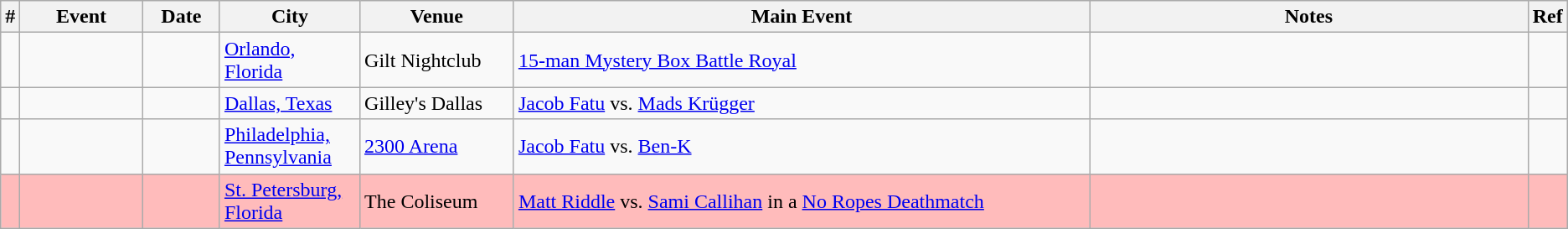<table class="wikitable sortable" align="center">
<tr>
<th width="1%">#</th>
<th width="8%">Event</th>
<th width="5%">Date</th>
<th width="9%">City</th>
<th width="10%">Venue</th>
<th width="38%">Main Event</th>
<th width="35%">Notes</th>
<th width="5%">Ref</th>
</tr>
<tr>
<td></td>
<td></td>
<td></td>
<td><a href='#'>Orlando, Florida</a></td>
<td>Gilt Nightclub</td>
<td><a href='#'>15-man Mystery Box Battle Royal</a></td>
<td></td>
<td></td>
</tr>
<tr>
<td></td>
<td></td>
<td></td>
<td><a href='#'>Dallas, Texas</a></td>
<td>Gilley's Dallas</td>
<td><a href='#'>Jacob Fatu</a> vs. <a href='#'>Mads Krügger</a></td>
<td></td>
<td></td>
</tr>
<tr>
<td></td>
<td></td>
<td></td>
<td><a href='#'>Philadelphia, Pennsylvania</a></td>
<td><a href='#'>2300 Arena</a></td>
<td><a href='#'>Jacob Fatu</a> vs. <a href='#'>Ben-K</a></td>
<td></td>
<td></td>
</tr>
<tr style="background: #FBB;">
<td></td>
<td></td>
<td></td>
<td><a href='#'>St. Petersburg, Florida</a></td>
<td>The Coliseum</td>
<td><a href='#'>Matt Riddle</a> vs. <a href='#'>Sami Callihan</a> in a <a href='#'>No Ropes Deathmatch</a></td>
<td></td>
<td></td>
</tr>
</table>
